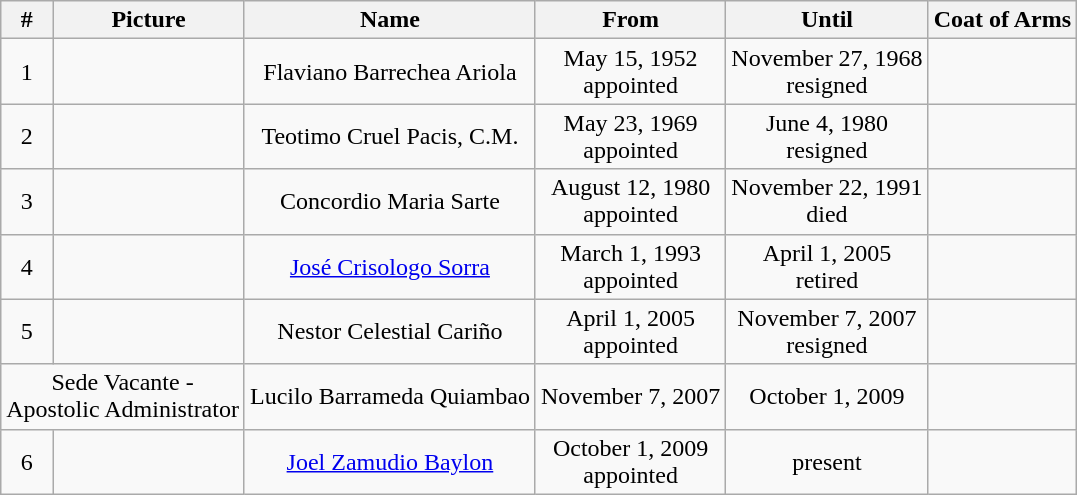<table class="wikitable">
<tr>
<th>#</th>
<th>Picture</th>
<th>Name</th>
<th>From</th>
<th>Until</th>
<th>Coat of Arms</th>
</tr>
<tr>
<td align="center">1</td>
<td></td>
<td align="center">Flaviano Barrechea Ariola</td>
<td align="center">May 15, 1952 <br> appointed</td>
<td align="center">November 27, 1968 <br>resigned</td>
<td></td>
</tr>
<tr>
<td align="center">2</td>
<td></td>
<td align="center">Teotimo Cruel Pacis, C.M.</td>
<td align="center">May 23, 1969 <br> appointed</td>
<td align="center">June 4, 1980 <br>resigned</td>
<td></td>
</tr>
<tr>
<td align="center">3</td>
<td></td>
<td align="center">Concordio Maria Sarte</td>
<td align="center">August 12, 1980 <br> appointed</td>
<td align="center">November 22, 1991 <br>died</td>
<td></td>
</tr>
<tr>
<td align="center">4</td>
<td></td>
<td align="center"><a href='#'>José Crisologo Sorra</a></td>
<td align="center">March 1, 1993 <br> appointed</td>
<td align="center">April 1, 2005 <br>retired</td>
<td></td>
</tr>
<tr>
<td align="center">5</td>
<td></td>
<td align="center">Nestor Celestial Cariño</td>
<td align="center">April 1, 2005 <br> appointed</td>
<td align="center">November 7, 2007 <br>resigned</td>
<td></td>
</tr>
<tr>
<td colspan="2" align="center">Sede Vacante -<br>Apostolic Administrator</td>
<td align="center">Lucilo Barrameda Quiambao</td>
<td align="center">November 7, 2007</td>
<td align="center">October 1, 2009</td>
<td></td>
</tr>
<tr>
<td align="center">6</td>
<td></td>
<td align="center"><a href='#'>Joel Zamudio Baylon</a></td>
<td align="center">October 1, 2009 <br> appointed</td>
<td align="center">present</td>
<td></td>
</tr>
</table>
